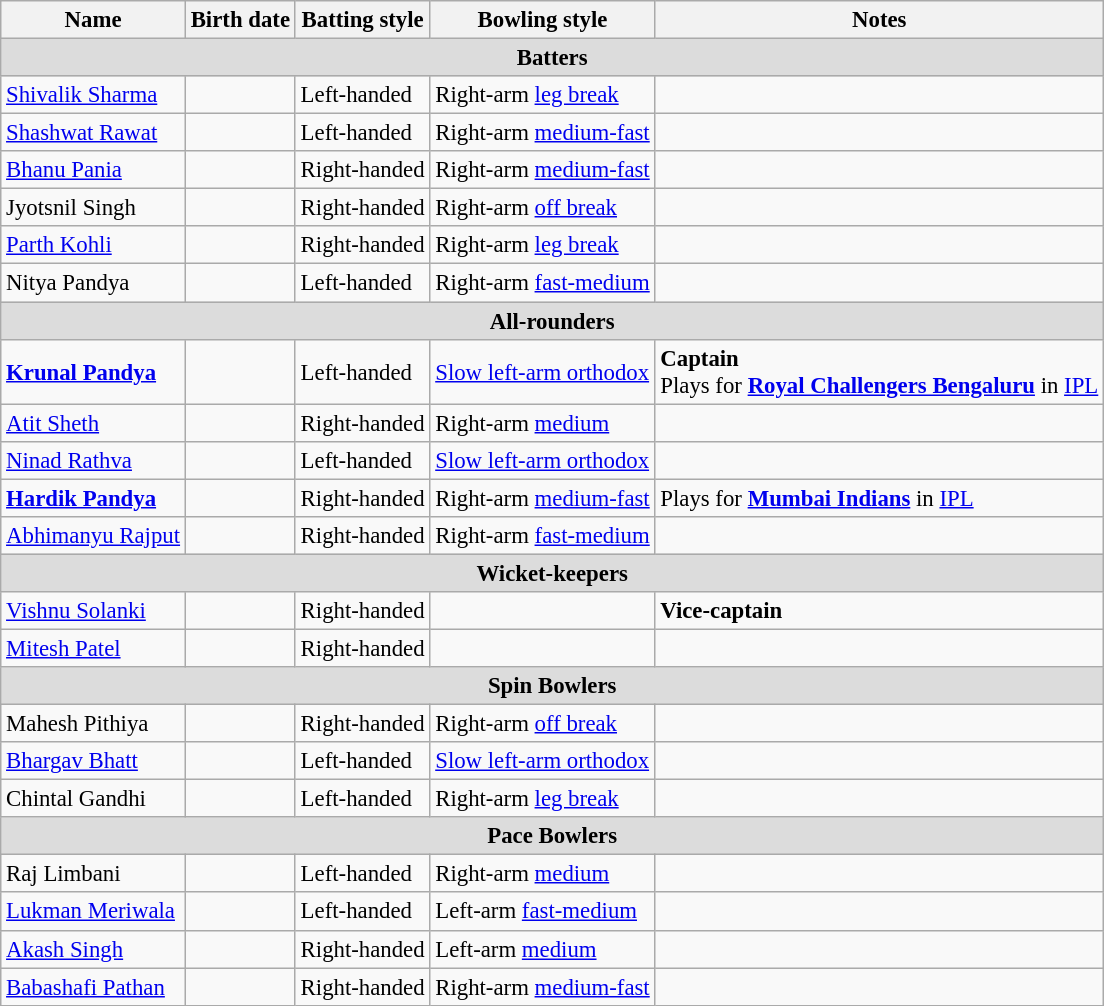<table class="wikitable" style="font-size:95%;">
<tr>
<th align=center>Name</th>
<th align=center>Birth date</th>
<th align=center>Batting style</th>
<th align=center>Bowling style</th>
<th align=center>Notes</th>
</tr>
<tr>
<th colspan="5" style="background: #DCDCDC" align=center>Batters</th>
</tr>
<tr>
<td><a href='#'>Shivalik Sharma</a></td>
<td></td>
<td>Left-handed</td>
<td>Right-arm <a href='#'>leg break</a></td>
<td></td>
</tr>
<tr>
<td><a href='#'>Shashwat Rawat</a></td>
<td></td>
<td>Left-handed</td>
<td>Right-arm <a href='#'>medium-fast</a></td>
<td></td>
</tr>
<tr>
<td><a href='#'>Bhanu Pania</a></td>
<td></td>
<td>Right-handed</td>
<td>Right-arm <a href='#'>medium-fast</a></td>
<td></td>
</tr>
<tr>
<td>Jyotsnil Singh</td>
<td></td>
<td>Right-handed</td>
<td>Right-arm <a href='#'>off break</a></td>
<td></td>
</tr>
<tr>
<td><a href='#'>Parth Kohli</a></td>
<td></td>
<td>Right-handed</td>
<td>Right-arm <a href='#'>leg break</a></td>
<td></td>
</tr>
<tr>
<td>Nitya Pandya</td>
<td></td>
<td>Left-handed</td>
<td>Right-arm <a href='#'>fast-medium</a></td>
<td></td>
</tr>
<tr>
<th colspan="5" style="background: #DCDCDC" align=center>All-rounders</th>
</tr>
<tr>
<td><strong><a href='#'>Krunal Pandya</a></strong></td>
<td></td>
<td>Left-handed</td>
<td><a href='#'>Slow left-arm orthodox</a></td>
<td><strong>Captain</strong> <br> Plays for <strong><a href='#'>Royal Challengers Bengaluru</a></strong> in <a href='#'>IPL</a></td>
</tr>
<tr>
<td><a href='#'>Atit Sheth</a></td>
<td></td>
<td>Right-handed</td>
<td>Right-arm <a href='#'>medium</a></td>
<td></td>
</tr>
<tr>
<td><a href='#'>Ninad Rathva</a></td>
<td></td>
<td>Left-handed</td>
<td><a href='#'>Slow left-arm orthodox</a></td>
<td></td>
</tr>
<tr>
<td><strong><a href='#'>Hardik Pandya</a></strong></td>
<td></td>
<td>Right-handed</td>
<td>Right-arm <a href='#'>medium-fast</a></td>
<td>Plays for <strong><a href='#'>Mumbai Indians</a></strong> in <a href='#'>IPL</a></td>
</tr>
<tr>
<td><a href='#'>Abhimanyu Rajput</a></td>
<td></td>
<td>Right-handed</td>
<td>Right-arm <a href='#'>fast-medium</a></td>
<td></td>
</tr>
<tr>
<th colspan="5" style="background: #DCDCDC" align=center>Wicket-keepers</th>
</tr>
<tr>
<td><a href='#'>Vishnu Solanki</a></td>
<td></td>
<td>Right-handed</td>
<td></td>
<td><strong>Vice-captain</strong></td>
</tr>
<tr>
<td><a href='#'>Mitesh Patel</a></td>
<td></td>
<td>Right-handed</td>
<td></td>
<td></td>
</tr>
<tr>
<th colspan="5" style="background: #DCDCDC" align=center>Spin Bowlers</th>
</tr>
<tr>
<td>Mahesh Pithiya</td>
<td></td>
<td>Right-handed</td>
<td>Right-arm <a href='#'>off break</a></td>
<td></td>
</tr>
<tr>
<td><a href='#'>Bhargav Bhatt</a></td>
<td></td>
<td>Left-handed</td>
<td><a href='#'>Slow left-arm orthodox</a></td>
<td></td>
</tr>
<tr>
<td>Chintal Gandhi</td>
<td></td>
<td>Left-handed</td>
<td>Right-arm <a href='#'>leg break</a></td>
<td></td>
</tr>
<tr>
<th colspan="5" style="background: #DCDCDC" align=center>Pace Bowlers</th>
</tr>
<tr>
<td>Raj Limbani</td>
<td></td>
<td>Left-handed</td>
<td>Right-arm <a href='#'>medium</a></td>
<td></td>
</tr>
<tr>
<td><a href='#'>Lukman Meriwala</a></td>
<td></td>
<td>Left-handed</td>
<td>Left-arm <a href='#'>fast-medium</a></td>
<td></td>
</tr>
<tr>
<td><a href='#'>Akash Singh</a></td>
<td></td>
<td>Right-handed</td>
<td>Left-arm <a href='#'>medium</a></td>
<td></td>
</tr>
<tr>
<td><a href='#'>Babashafi Pathan</a></td>
<td></td>
<td>Right-handed</td>
<td>Right-arm <a href='#'>medium-fast</a></td>
<td></td>
</tr>
</table>
